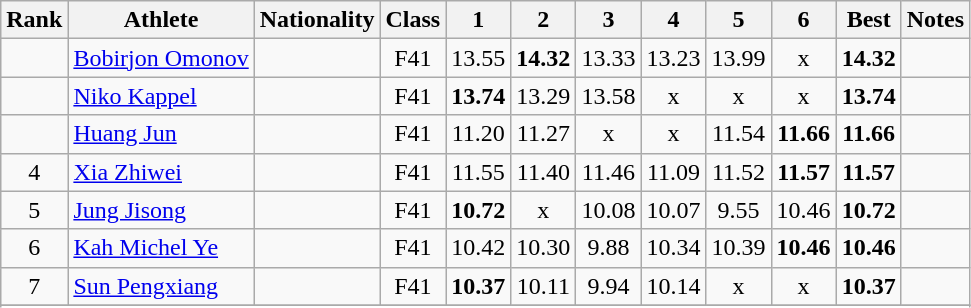<table class="wikitable sortable" style="text-align:center">
<tr>
<th>Rank</th>
<th>Athlete</th>
<th>Nationality</th>
<th>Class</th>
<th>1</th>
<th>2</th>
<th>3</th>
<th>4</th>
<th>5</th>
<th>6</th>
<th>Best</th>
<th>Notes</th>
</tr>
<tr>
<td></td>
<td align="left"><a href='#'>Bobirjon Omonov</a></td>
<td align="left"></td>
<td>F41</td>
<td>13.55</td>
<td><strong>14.32</strong></td>
<td>13.33</td>
<td>13.23</td>
<td>13.99</td>
<td>x</td>
<td><strong>14.32</strong></td>
<td></td>
</tr>
<tr>
<td></td>
<td align="left"><a href='#'>Niko Kappel</a></td>
<td align="left"></td>
<td>F41</td>
<td><strong>13.74</strong></td>
<td>13.29</td>
<td>13.58</td>
<td>x</td>
<td>x</td>
<td>x</td>
<td><strong>13.74</strong></td>
<td></td>
</tr>
<tr>
<td></td>
<td align="left"><a href='#'>Huang Jun</a></td>
<td align="left"></td>
<td>F41</td>
<td>11.20</td>
<td>11.27</td>
<td>x</td>
<td>x</td>
<td>11.54</td>
<td><strong>11.66</strong></td>
<td><strong>11.66</strong></td>
<td></td>
</tr>
<tr>
<td>4</td>
<td align="left"><a href='#'>Xia Zhiwei</a></td>
<td align="left"></td>
<td>F41</td>
<td>11.55</td>
<td>11.40</td>
<td>11.46</td>
<td>11.09</td>
<td>11.52</td>
<td><strong>11.57</strong></td>
<td><strong>11.57</strong></td>
<td></td>
</tr>
<tr>
<td>5</td>
<td align="left"><a href='#'>Jung Jisong</a></td>
<td align="left"></td>
<td>F41</td>
<td><strong>10.72</strong></td>
<td>x</td>
<td>10.08</td>
<td>10.07</td>
<td>9.55</td>
<td>10.46</td>
<td><strong>10.72</strong></td>
<td></td>
</tr>
<tr>
<td>6</td>
<td align="left"><a href='#'>Kah Michel Ye</a></td>
<td align="left"></td>
<td>F41</td>
<td>10.42</td>
<td>10.30</td>
<td>9.88</td>
<td>10.34</td>
<td>10.39</td>
<td><strong>10.46</strong></td>
<td><strong>10.46</strong></td>
<td></td>
</tr>
<tr>
<td>7</td>
<td align="left"><a href='#'>Sun Pengxiang</a></td>
<td align="left"></td>
<td>F41</td>
<td><strong>10.37</strong></td>
<td>10.11</td>
<td>9.94</td>
<td>10.14</td>
<td>x</td>
<td>x</td>
<td><strong>10.37</strong></td>
<td></td>
</tr>
<tr>
</tr>
<tr>
</tr>
</table>
